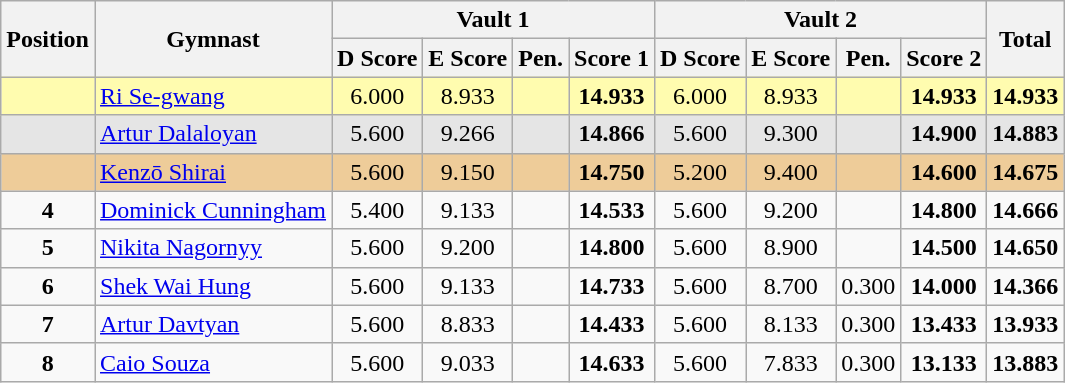<table style="text-align:center;" class="wikitable sortable">
<tr>
<th rowspan="2">Position</th>
<th rowspan="2">Gymnast</th>
<th colspan="4">Vault 1</th>
<th colspan="4">Vault 2</th>
<th rowspan="2">Total</th>
</tr>
<tr>
<th>D Score</th>
<th>E Score</th>
<th>Pen.</th>
<th>Score 1</th>
<th>D Score</th>
<th>E Score</th>
<th>Pen.</th>
<th>Score 2</th>
</tr>
<tr style="background:#fffcaf;">
<td style="text-align:center" scope="row"><strong></strong></td>
<td style="text-align:left;"> <a href='#'>Ri Se-gwang</a></td>
<td>6.000</td>
<td>8.933</td>
<td></td>
<td><strong>14.933</strong></td>
<td>6.000</td>
<td>8.933</td>
<td></td>
<td><strong>14.933</strong></td>
<td><strong>14.933</strong></td>
</tr>
<tr style="background:#e5e5e5;">
<td style="text-align:center" scope="row"><strong></strong></td>
<td style="text-align:left;"> <a href='#'>Artur Dalaloyan</a></td>
<td>5.600</td>
<td>9.266</td>
<td></td>
<td><strong>14.866</strong></td>
<td>5.600</td>
<td>9.300</td>
<td></td>
<td><strong>14.900</strong></td>
<td><strong>14.883</strong></td>
</tr>
<tr style="background:#ec9;">
<td style="text-align:center" scope="row"><strong></strong></td>
<td style="text-align:left;"> <a href='#'>Kenzō Shirai</a></td>
<td>5.600</td>
<td>9.150</td>
<td></td>
<td><strong>14.750</strong></td>
<td>5.200</td>
<td>9.400</td>
<td></td>
<td><strong>14.600</strong></td>
<td><strong>14.675</strong></td>
</tr>
<tr>
<td style="text-align:center" scope="row"><strong>4</strong></td>
<td style="text-align:left;"> <a href='#'>Dominick Cunningham</a></td>
<td>5.400</td>
<td>9.133</td>
<td></td>
<td><strong>14.533</strong></td>
<td>5.600</td>
<td>9.200</td>
<td></td>
<td><strong>14.800</strong></td>
<td><strong>14.666</strong></td>
</tr>
<tr>
<td style="text-align:center" scope="row"><strong>5</strong></td>
<td style="text-align:left;"> <a href='#'>Nikita Nagornyy</a></td>
<td>5.600</td>
<td>9.200</td>
<td></td>
<td><strong>14.800</strong></td>
<td>5.600</td>
<td>8.900</td>
<td></td>
<td><strong>14.500</strong></td>
<td><strong>14.650</strong></td>
</tr>
<tr>
<td style="text-align:center" scope="row"><strong>6</strong></td>
<td style="text-align:left;"> <a href='#'>Shek Wai Hung</a></td>
<td>5.600</td>
<td>9.133</td>
<td></td>
<td><strong>14.733</strong></td>
<td>5.600</td>
<td>8.700</td>
<td>0.300</td>
<td><strong>14.000</strong></td>
<td><strong>14.366</strong></td>
</tr>
<tr>
<td style="text-align:center" scope="row"><strong>7</strong></td>
<td style="text-align:left;"> <a href='#'>Artur Davtyan</a></td>
<td>5.600</td>
<td>8.833</td>
<td></td>
<td><strong>14.433</strong></td>
<td>5.600</td>
<td>8.133</td>
<td>0.300</td>
<td><strong>13.433</strong></td>
<td><strong>13.933</strong></td>
</tr>
<tr>
<td style="text-align:center" scope="row"><strong>8</strong></td>
<td style="text-align:left;"> <a href='#'>Caio Souza</a></td>
<td>5.600</td>
<td>9.033</td>
<td></td>
<td><strong>14.633</strong></td>
<td>5.600</td>
<td>7.833</td>
<td>0.300</td>
<td><strong>13.133</strong></td>
<td><strong>13.883</strong></td>
</tr>
</table>
